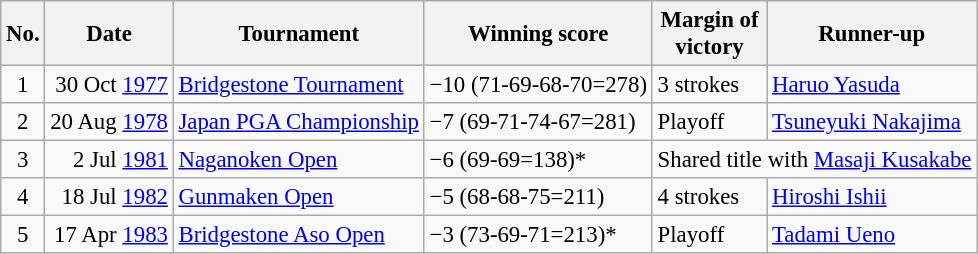<table class="wikitable" style="font-size:95%;">
<tr>
<th>No.</th>
<th>Date</th>
<th>Tournament</th>
<th>Winning score</th>
<th>Margin of<br>victory</th>
<th>Runner-up</th>
</tr>
<tr>
<td align=center>1</td>
<td align=right>30 Oct <a href='#'>1977</a></td>
<td><a href='#'>Bridgestone Tournament</a></td>
<td>−10 (71-69-68-70=278)</td>
<td>3 strokes</td>
<td> <a href='#'>Haruo Yasuda</a></td>
</tr>
<tr>
<td align=center>2</td>
<td align=right>20 Aug <a href='#'>1978</a></td>
<td><a href='#'>Japan PGA Championship</a></td>
<td>−7 (69-71-74-67=281)</td>
<td>Playoff</td>
<td> <a href='#'>Tsuneyuki Nakajima</a></td>
</tr>
<tr>
<td align=center>3</td>
<td align=right>2 Jul <a href='#'>1981</a></td>
<td><a href='#'>Naganoken Open</a></td>
<td>−6 (69-69=138)*</td>
<td colspan=2>Shared title with  <a href='#'>Masaji Kusakabe</a></td>
</tr>
<tr>
<td align=center>4</td>
<td align=right>18 Jul <a href='#'>1982</a></td>
<td><a href='#'>Gunmaken Open</a></td>
<td>−5 (68-68-75=211)</td>
<td>4 strokes</td>
<td> <a href='#'>Hiroshi Ishii</a></td>
</tr>
<tr>
<td align=center>5</td>
<td align=right>17 Apr <a href='#'>1983</a></td>
<td><a href='#'>Bridgestone Aso Open</a></td>
<td>−3 (73-69-71=213)*</td>
<td>Playoff</td>
<td> <a href='#'>Tadami Ueno</a></td>
</tr>
</table>
